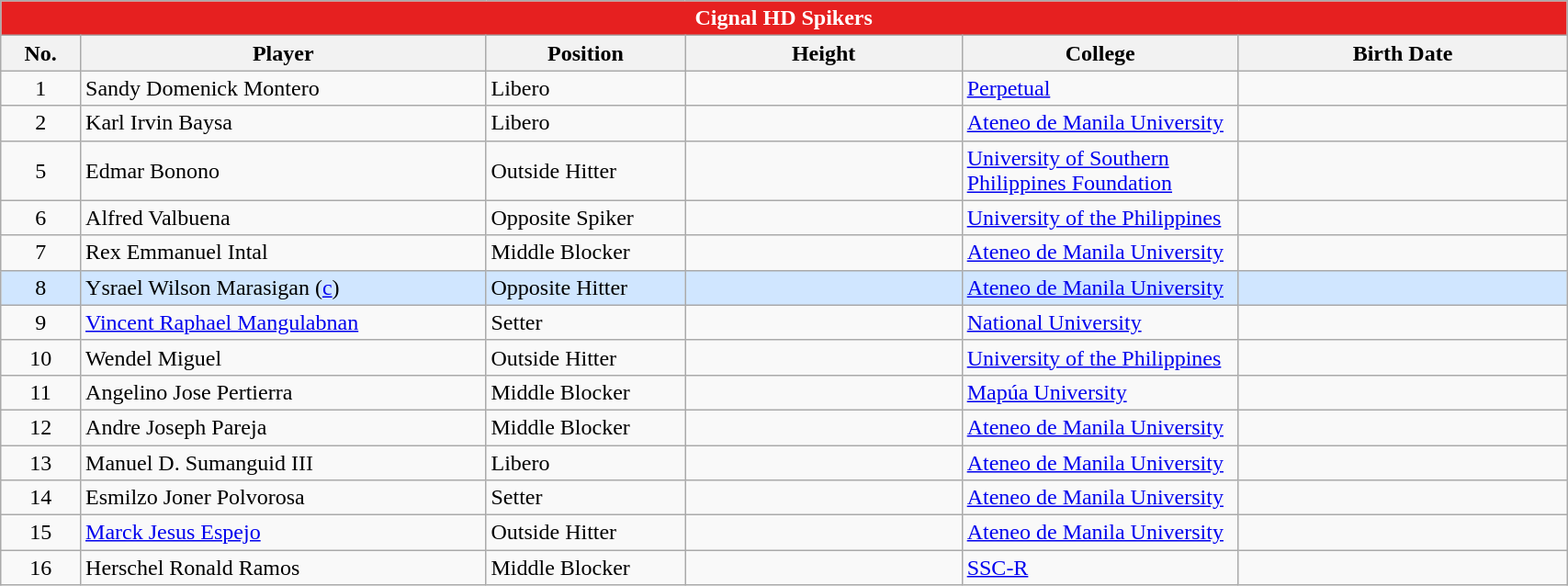<table class="wikitable sortable" style="text-align:left; width: 90%; font-size:100%;">
<tr>
<th colspan="6" style= "background: #E62020; color: White; text-align:center;"><strong>Cignal HD Spikers</strong></th>
</tr>
<tr>
<th width=3px>No.</th>
<th width=150px>Player</th>
<th width=70px>Position</th>
<th width=100px>Height</th>
<th width=100px>College</th>
<th width=120px>Birth Date</th>
</tr>
<tr>
<td style="text-align:center;">1</td>
<td>Sandy Domenick Montero</td>
<td>Libero</td>
<td></td>
<td><a href='#'>Perpetual</a></td>
<td></td>
</tr>
<tr>
<td style="text-align:center;">2</td>
<td>Karl Irvin Baysa</td>
<td>Libero</td>
<td></td>
<td><a href='#'>Ateneo de Manila University</a></td>
<td></td>
</tr>
<tr>
<td style="text-align:center;">5</td>
<td>Edmar Bonono</td>
<td>Outside Hitter</td>
<td></td>
<td><a href='#'>University of Southern Philippines Foundation</a></td>
<td></td>
</tr>
<tr>
<td style="text-align:center;">6</td>
<td>Alfred Valbuena</td>
<td>Opposite Spiker</td>
<td></td>
<td><a href='#'>University of the Philippines</a></td>
<td></td>
</tr>
<tr>
<td style="text-align:center;">7</td>
<td>Rex Emmanuel Intal</td>
<td>Middle Blocker</td>
<td></td>
<td><a href='#'>Ateneo de Manila University</a></td>
<td></td>
</tr>
<tr bgcolor=#D0E6FF>
<td style="text-align:center;">8</td>
<td>Ysrael Wilson Marasigan (<a href='#'>c</a>)</td>
<td>Opposite Hitter</td>
<td></td>
<td><a href='#'>Ateneo de Manila University</a></td>
<td></td>
</tr>
<tr>
<td style="text-align:center;">9</td>
<td><a href='#'>Vincent Raphael Mangulabnan</a></td>
<td>Setter</td>
<td></td>
<td><a href='#'>National University</a></td>
<td></td>
</tr>
<tr>
<td style="text-align:center;">10</td>
<td>Wendel Miguel</td>
<td>Outside Hitter</td>
<td></td>
<td><a href='#'>University of the Philippines</a></td>
<td></td>
</tr>
<tr>
<td style="text-align:center;">11</td>
<td>Angelino Jose Pertierra</td>
<td>Middle Blocker</td>
<td></td>
<td><a href='#'>Mapúa University</a></td>
<td></td>
</tr>
<tr>
<td style="text-align:center;">12</td>
<td>Andre Joseph Pareja</td>
<td>Middle Blocker</td>
<td></td>
<td><a href='#'>Ateneo de Manila  University</a></td>
<td></td>
</tr>
<tr>
<td style="text-align:center;">13</td>
<td>Manuel D. Sumanguid III</td>
<td>Libero</td>
<td></td>
<td><a href='#'>Ateneo de Manila University</a></td>
<td></td>
</tr>
<tr>
<td style="text-align:center;">14</td>
<td>Esmilzo Joner Polvorosa</td>
<td>Setter</td>
<td></td>
<td><a href='#'>Ateneo de Manila University</a></td>
<td></td>
</tr>
<tr>
<td style="text-align:center;">15</td>
<td><a href='#'>Marck Jesus Espejo</a></td>
<td>Outside Hitter</td>
<td></td>
<td><a href='#'>Ateneo de Manila University</a></td>
<td></td>
</tr>
<tr>
<td style="text-align:center;">16</td>
<td>Herschel Ronald Ramos</td>
<td>Middle Blocker</td>
<td></td>
<td><a href='#'>SSC-R</a></td>
<td></td>
</tr>
</table>
